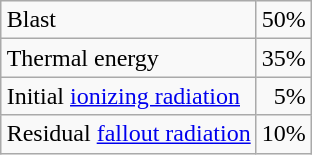<table class="wikitable" style="float:right; margin: 1em">
<tr>
<td>Blast</td>
<td>50%</td>
</tr>
<tr>
<td>Thermal energy</td>
<td>35%</td>
</tr>
<tr>
<td>Initial <a href='#'>ionizing radiation</a></td>
<td style="text-align:right">5%</td>
</tr>
<tr>
<td>Residual <a href='#'>fallout radiation</a></td>
<td>10%</td>
</tr>
</table>
